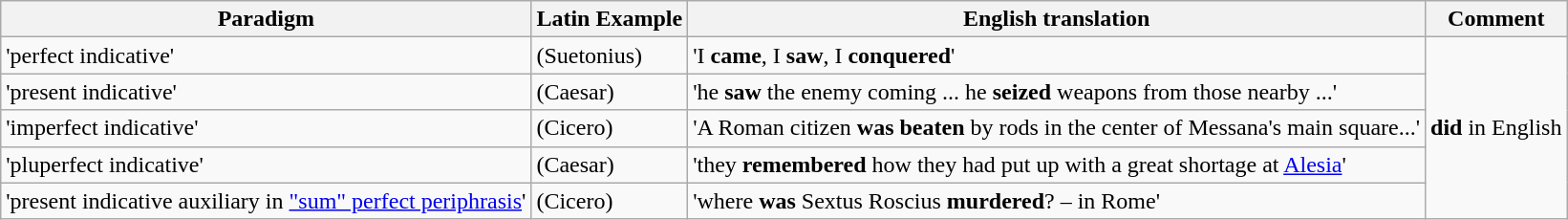<table class="wikitable">
<tr>
<th>Paradigm</th>
<th>Latin Example</th>
<th>English translation</th>
<th>Comment</th>
</tr>
<tr>
<td rowspan=1>'perfect indicative'</td>
<td> (Suetonius)</td>
<td>'I <strong>came</strong>, I <strong>saw</strong>, I <strong>conquered</strong>'</td>
<td rowspan=6><strong>did</strong> in English</td>
</tr>
<tr>
<td rowspan=1>'present indicative'</td>
<td> (Caesar)</td>
<td>'he <strong>saw</strong> the enemy coming ... he <strong>seized</strong> weapons from those nearby ...'</td>
</tr>
<tr>
<td>'imperfect indicative'</td>
<td> (Cicero)</td>
<td>'A Roman citizen <strong>was beaten</strong> by rods in the center of Messana's main square...'</td>
</tr>
<tr>
<td rowspan=1>'pluperfect indicative'</td>
<td> (Caesar)</td>
<td>'they <strong>remembered</strong> how they had put up with a great shortage at <a href='#'>Alesia</a>'</td>
</tr>
<tr>
<td rowspan=1>'present indicative auxiliary in <a href='#'>"sum" perfect periphrasis</a>'</td>
<td> (Cicero)</td>
<td>'where <strong>was</strong> Sextus Roscius <strong>murdered</strong>? – in Rome'</td>
</tr>
</table>
